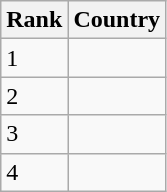<table class="wikitable">
<tr>
<th>Rank</th>
<th>Country</th>
</tr>
<tr>
<td>1</td>
<td><strong></strong></td>
</tr>
<tr>
<td>2</td>
<td><strong></strong></td>
</tr>
<tr>
<td>3</td>
<td><strong></strong></td>
</tr>
<tr>
<td>4</td>
<td></td>
</tr>
</table>
